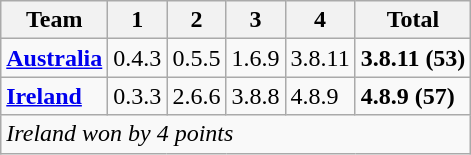<table class="wikitable">
<tr>
<th>Team</th>
<th>1</th>
<th>2</th>
<th>3</th>
<th>4</th>
<th>Total</th>
</tr>
<tr>
<td> <strong><a href='#'>Australia</a></strong></td>
<td>0.4.3</td>
<td>0.5.5</td>
<td>1.6.9</td>
<td>3.8.11</td>
<td><strong>3.8.11 (53)</strong></td>
</tr>
<tr>
<td> <strong><a href='#'>Ireland</a></strong></td>
<td>0.3.3</td>
<td>2.6.6</td>
<td>3.8.8</td>
<td>4.8.9</td>
<td><strong>4.8.9 (57)</strong></td>
</tr>
<tr>
<td colspan="6"><em>Ireland won by 4 points</em></td>
</tr>
</table>
